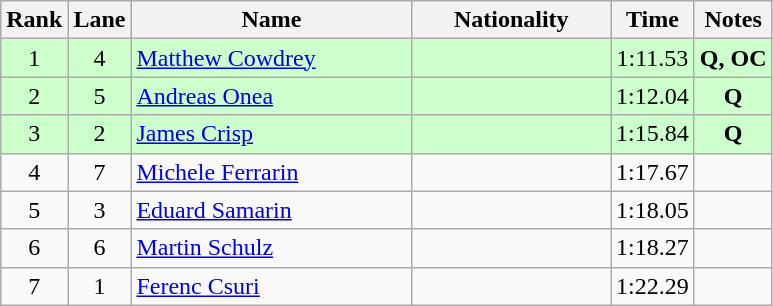<table class="wikitable sortable" style="text-align:center">
<tr>
<th>Rank</th>
<th>Lane</th>
<th style="width:180px">Name</th>
<th style="width:125px">Nationality</th>
<th>Time</th>
<th>Notes</th>
</tr>
<tr style="background:#cfc;">
<td>1</td>
<td>4</td>
<td style="text-align:left;"><a href='#'>Matthew Cowdrey</a></td>
<td style="text-align:left;"></td>
<td>1:11.53</td>
<td><strong>Q, OC</strong></td>
</tr>
<tr style="background:#cfc;">
<td>2</td>
<td>5</td>
<td style="text-align:left;"><a href='#'>Andreas Onea</a></td>
<td style="text-align:left;"></td>
<td>1:12.04</td>
<td><strong>Q</strong></td>
</tr>
<tr style="background:#cfc;">
<td>3</td>
<td>2</td>
<td style="text-align:left;"><a href='#'>James Crisp</a></td>
<td style="text-align:left;"></td>
<td>1:15.84</td>
<td><strong>Q</strong></td>
</tr>
<tr>
<td>4</td>
<td>7</td>
<td style="text-align:left;"><a href='#'>Michele Ferrarin</a></td>
<td style="text-align:left;"></td>
<td>1:17.67</td>
<td></td>
</tr>
<tr>
<td>5</td>
<td>3</td>
<td style="text-align:left;"><a href='#'>Eduard Samarin</a></td>
<td style="text-align:left;"></td>
<td>1:18.05</td>
<td></td>
</tr>
<tr>
<td>6</td>
<td>6</td>
<td style="text-align:left;"><a href='#'>Martin Schulz</a></td>
<td style="text-align:left;"></td>
<td>1:18.27</td>
<td></td>
</tr>
<tr>
<td>7</td>
<td>1</td>
<td style="text-align:left;"><a href='#'>Ferenc Csuri</a></td>
<td style="text-align:left;"></td>
<td>1:22.29</td>
<td></td>
</tr>
</table>
